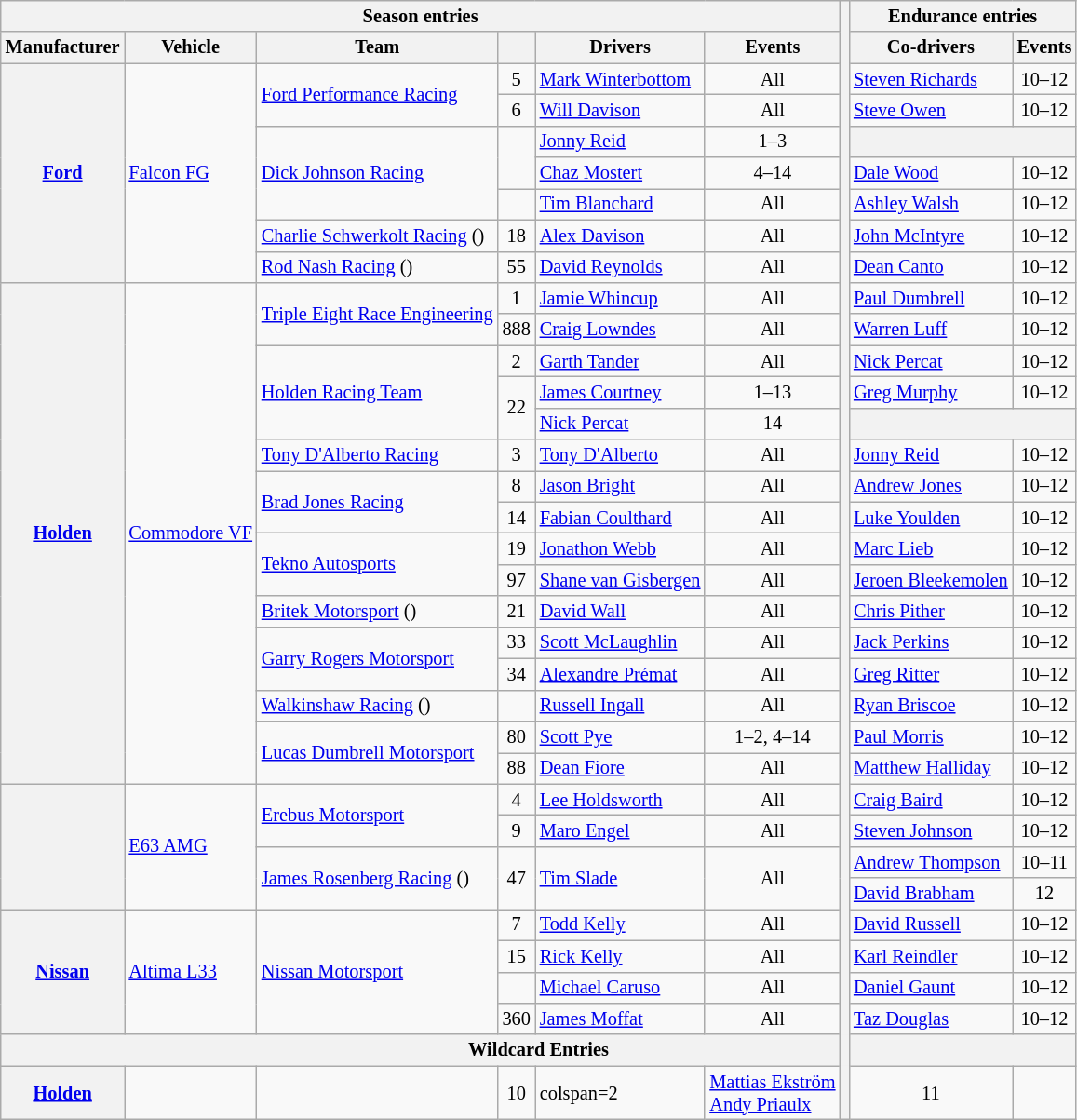<table class="wikitable" style="font-size: 85% ">
<tr>
<th colspan="6">Season entries</th>
<th rowspan="40"></th>
<th colspan="2">Endurance entries</th>
</tr>
<tr>
<th>Manufacturer</th>
<th>Vehicle</th>
<th>Team</th>
<th valign="middle"></th>
<th>Drivers</th>
<th>Events</th>
<th>Co-drivers</th>
<th>Events</th>
</tr>
<tr>
<th rowspan="7"><a href='#'>Ford</a></th>
<td rowspan="7"><a href='#'>Falcon FG</a></td>
<td rowspan="2"><a href='#'>Ford Performance Racing</a></td>
<td align="middle">5</td>
<td> <a href='#'>Mark Winterbottom</a></td>
<td align="center">All</td>
<td> <a href='#'>Steven Richards</a></td>
<td align="center">10–12</td>
</tr>
<tr>
<td align="middle">6</td>
<td> <a href='#'>Will Davison</a></td>
<td align="center">All</td>
<td> <a href='#'>Steve Owen</a></td>
<td align="center">10–12</td>
</tr>
<tr>
<td rowspan="3"><a href='#'>Dick Johnson Racing</a></td>
<td rowspan="2" align="middle"></td>
<td> <a href='#'>Jonny Reid</a></td>
<td align="center">1–3</td>
<th colspan=2></th>
</tr>
<tr>
<td> <a href='#'>Chaz Mostert</a></td>
<td align="center">4–14</td>
<td> <a href='#'>Dale Wood</a></td>
<td align="center">10–12</td>
</tr>
<tr>
<td align="middle"></td>
<td> <a href='#'>Tim Blanchard</a></td>
<td align="center">All</td>
<td> <a href='#'>Ashley Walsh</a></td>
<td align="center">10–12</td>
</tr>
<tr>
<td nowrap><a href='#'>Charlie Schwerkolt Racing</a> ()</td>
<td align="middle">18</td>
<td> <a href='#'>Alex Davison</a></td>
<td align="center">All</td>
<td> <a href='#'>John McIntyre</a></td>
<td align="center">10–12</td>
</tr>
<tr>
<td><a href='#'>Rod Nash Racing</a> ()</td>
<td align="middle">55</td>
<td> <a href='#'>David Reynolds</a></td>
<td align="center">All</td>
<td> <a href='#'>Dean Canto</a></td>
<td align="center">10–12</td>
</tr>
<tr>
<th rowspan="16"><a href='#'>Holden</a></th>
<td rowspan="16"><a href='#'>Commodore VF</a></td>
<td rowspan="2"><a href='#'>Triple Eight Race Engineering</a></td>
<td align="middle">1</td>
<td> <a href='#'>Jamie Whincup</a></td>
<td align="center">All</td>
<td> <a href='#'>Paul Dumbrell</a></td>
<td align="center">10–12</td>
</tr>
<tr>
<td align="middle">888</td>
<td> <a href='#'>Craig Lowndes</a></td>
<td align="center">All</td>
<td> <a href='#'>Warren Luff</a></td>
<td align="center">10–12</td>
</tr>
<tr>
<td rowspan="3"><a href='#'>Holden Racing Team</a></td>
<td align="middle">2</td>
<td> <a href='#'>Garth Tander</a></td>
<td align="center">All</td>
<td> <a href='#'>Nick Percat</a></td>
<td align="center">10–12</td>
</tr>
<tr>
<td rowspan="2" align="middle">22</td>
<td> <a href='#'>James Courtney</a></td>
<td align="center">1–13</td>
<td> <a href='#'>Greg Murphy</a></td>
<td align="center">10–12</td>
</tr>
<tr>
<td> <a href='#'>Nick Percat</a></td>
<td align="center">14</td>
<th colspan=2></th>
</tr>
<tr>
<td><a href='#'>Tony D'Alberto Racing</a></td>
<td align="middle">3</td>
<td> <a href='#'>Tony D'Alberto</a></td>
<td align="center">All</td>
<td> <a href='#'>Jonny Reid</a></td>
<td align="center">10–12</td>
</tr>
<tr>
<td rowspan="2"><a href='#'>Brad Jones Racing</a></td>
<td align="middle">8</td>
<td> <a href='#'>Jason Bright</a></td>
<td align="center">All</td>
<td> <a href='#'>Andrew Jones</a></td>
<td align="center">10–12</td>
</tr>
<tr>
<td align="middle">14</td>
<td> <a href='#'>Fabian Coulthard</a></td>
<td align="center">All</td>
<td> <a href='#'>Luke Youlden</a></td>
<td align="center">10–12</td>
</tr>
<tr>
<td rowspan="2"><a href='#'>Tekno Autosports</a></td>
<td align="middle">19</td>
<td> <a href='#'>Jonathon Webb</a></td>
<td align="center">All</td>
<td> <a href='#'>Marc Lieb</a></td>
<td align="center">10–12</td>
</tr>
<tr>
<td align="middle">97</td>
<td nowrap> <a href='#'>Shane van Gisbergen</a></td>
<td align="center">All</td>
<td nowrap> <a href='#'>Jeroen Bleekemolen</a></td>
<td align="center">10–12</td>
</tr>
<tr>
<td><a href='#'>Britek Motorsport</a> ()</td>
<td align="middle">21</td>
<td> <a href='#'>David Wall</a></td>
<td align="center">All</td>
<td> <a href='#'>Chris Pither</a></td>
<td align="center">10–12</td>
</tr>
<tr>
<td rowspan="2"><a href='#'>Garry Rogers Motorsport</a></td>
<td align="middle">33</td>
<td> <a href='#'>Scott McLaughlin</a></td>
<td align="center">All</td>
<td> <a href='#'>Jack Perkins</a></td>
<td align="center">10–12</td>
</tr>
<tr>
<td align="middle">34</td>
<td> <a href='#'>Alexandre Prémat</a></td>
<td align="center">All</td>
<td> <a href='#'>Greg Ritter</a></td>
<td align="center">10–12</td>
</tr>
<tr>
<td><a href='#'>Walkinshaw Racing</a> ()</td>
<td align="middle"></td>
<td> <a href='#'>Russell Ingall</a></td>
<td align="center">All</td>
<td> <a href='#'>Ryan Briscoe</a></td>
<td align="center">10–12</td>
</tr>
<tr>
<td rowspan="2"><a href='#'>Lucas Dumbrell Motorsport</a></td>
<td align="middle">80</td>
<td> <a href='#'>Scott Pye</a></td>
<td align="center">1–2, 4–14</td>
<td> <a href='#'>Paul Morris</a></td>
<td align="center">10–12</td>
</tr>
<tr>
<td align="middle">88</td>
<td> <a href='#'>Dean Fiore</a></td>
<td align="center">All</td>
<td> <a href='#'>Matthew Halliday</a></td>
<td align="center">10–12</td>
</tr>
<tr>
<th rowspan=4></th>
<td rowspan="4"><a href='#'>E63 AMG</a></td>
<td rowspan="2"><a href='#'>Erebus Motorsport</a></td>
<td align="middle">4</td>
<td> <a href='#'>Lee Holdsworth</a></td>
<td align="center">All</td>
<td> <a href='#'>Craig Baird</a></td>
<td align="center">10–12</td>
</tr>
<tr>
<td align="middle">9</td>
<td> <a href='#'>Maro Engel</a></td>
<td align="center">All</td>
<td> <a href='#'>Steven Johnson</a></td>
<td align="center">10–12</td>
</tr>
<tr>
<td rowspan="2"><a href='#'>James Rosenberg Racing</a> ()</td>
<td align="middle" rowspan="2">47</td>
<td rowspan="2"> <a href='#'>Tim Slade</a></td>
<td rowspan="2" align="center">All</td>
<td> <a href='#'>Andrew Thompson</a></td>
<td align="center">10–11</td>
</tr>
<tr>
<td> <a href='#'>David Brabham</a></td>
<td align="center">12</td>
</tr>
<tr>
<th rowspan=4><a href='#'>Nissan</a></th>
<td rowspan="4"><a href='#'>Altima L33</a></td>
<td rowspan="4"><a href='#'>Nissan Motorsport</a></td>
<td align="middle">7</td>
<td> <a href='#'>Todd Kelly</a></td>
<td align="center">All</td>
<td> <a href='#'>David Russell</a></td>
<td align="center">10–12</td>
</tr>
<tr>
<td align="middle">15</td>
<td> <a href='#'>Rick Kelly</a></td>
<td align="center">All</td>
<td> <a href='#'>Karl Reindler</a></td>
<td align="center">10–12</td>
</tr>
<tr>
<td align="middle"></td>
<td> <a href='#'>Michael Caruso</a></td>
<td align="center">All</td>
<td> <a href='#'>Daniel Gaunt</a></td>
<td align="center">10–12</td>
</tr>
<tr>
<td align="middle">360</td>
<td> <a href='#'>James Moffat</a></td>
<td align="center">All</td>
<td> <a href='#'>Taz Douglas</a></td>
<td align="center">10–12</td>
</tr>
<tr>
<th colspan="9" align="center">Wildcard Entries</th>
</tr>
<tr>
<th><a href='#'>Holden</a></th>
<td></td>
<td></td>
<td align="center">10</td>
<td>colspan=2 </td>
<td> <a href='#'>Mattias Ekström</a><br> <a href='#'>Andy Priaulx</a></td>
<td align="center">11</td>
</tr>
</table>
